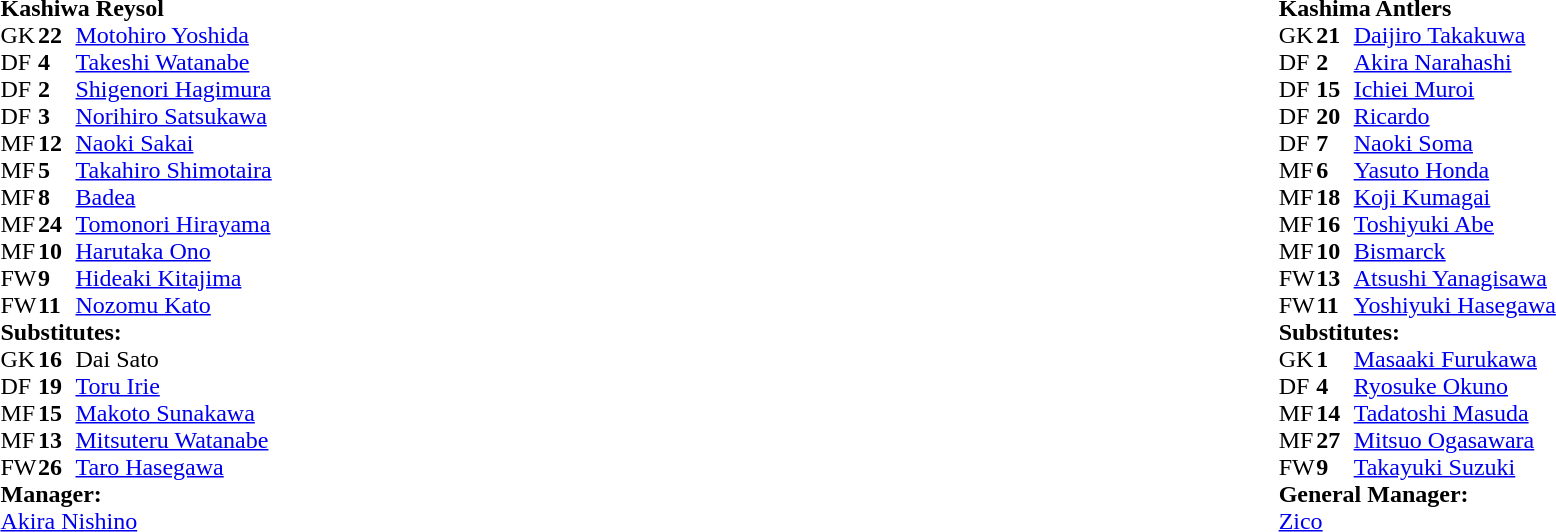<table width="100%">
<tr>
<td valign="top" width="50%"><br><table style="font-size: 100%" cellspacing="0" cellpadding="0">
<tr>
<td colspan="4"><strong>Kashiwa Reysol</strong></td>
</tr>
<tr>
<th width="25"></th>
<th width="25"></th>
</tr>
<tr>
<td>GK</td>
<td><strong>22</strong></td>
<td> <a href='#'>Motohiro Yoshida</a></td>
</tr>
<tr>
<td>DF</td>
<td><strong>4</strong></td>
<td> <a href='#'>Takeshi Watanabe</a></td>
</tr>
<tr>
<td>DF</td>
<td><strong>2</strong></td>
<td> <a href='#'>Shigenori Hagimura</a></td>
</tr>
<tr>
<td>DF</td>
<td><strong>3</strong></td>
<td> <a href='#'>Norihiro Satsukawa</a></td>
</tr>
<tr>
<td>MF</td>
<td><strong>12</strong></td>
<td> <a href='#'>Naoki Sakai</a></td>
</tr>
<tr>
<td>MF</td>
<td><strong>5</strong></td>
<td> <a href='#'>Takahiro Shimotaira</a></td>
</tr>
<tr>
<td>MF</td>
<td><strong>8</strong></td>
<td> <a href='#'>Badea</a></td>
<td></td>
</tr>
<tr>
<td>MF</td>
<td><strong>24</strong></td>
<td> <a href='#'>Tomonori Hirayama</a></td>
<td></td>
</tr>
<tr>
<td>MF</td>
<td><strong>10</strong></td>
<td> <a href='#'>Harutaka Ono</a></td>
</tr>
<tr>
<td>FW</td>
<td><strong>9</strong></td>
<td> <a href='#'>Hideaki Kitajima</a></td>
</tr>
<tr>
<td>FW</td>
<td><strong>11</strong></td>
<td> <a href='#'>Nozomu Kato</a></td>
</tr>
<tr>
<td colspan="4"><strong>Substitutes:</strong></td>
</tr>
<tr>
<td>GK</td>
<td><strong>16</strong></td>
<td> Dai Sato</td>
</tr>
<tr>
<td>DF</td>
<td><strong>19</strong></td>
<td> <a href='#'>Toru Irie</a></td>
</tr>
<tr>
<td>MF</td>
<td><strong>15</strong></td>
<td> <a href='#'>Makoto Sunakawa</a></td>
</tr>
<tr>
<td>MF</td>
<td><strong>13</strong></td>
<td> <a href='#'>Mitsuteru Watanabe</a></td>
<td></td>
</tr>
<tr>
<td>FW</td>
<td><strong>26</strong></td>
<td> <a href='#'>Taro Hasegawa</a></td>
<td></td>
</tr>
<tr>
<td colspan="4"><strong>Manager:</strong></td>
</tr>
<tr>
<td colspan="3"> <a href='#'>Akira Nishino</a></td>
</tr>
</table>
</td>
<td valign="top" width="50%"><br><table style="font-size: 100%" cellspacing="0" cellpadding="0" align="center">
<tr>
<td colspan="4"><strong>Kashima Antlers</strong></td>
</tr>
<tr>
<th width="25"></th>
<th width="25"></th>
</tr>
<tr>
<td>GK</td>
<td><strong>21</strong></td>
<td> <a href='#'>Daijiro Takakuwa</a></td>
</tr>
<tr>
<td>DF</td>
<td><strong>2</strong></td>
<td> <a href='#'>Akira Narahashi</a></td>
</tr>
<tr>
<td>DF</td>
<td><strong>15</strong></td>
<td> <a href='#'>Ichiei Muroi</a></td>
</tr>
<tr>
<td>DF</td>
<td><strong>20</strong></td>
<td> <a href='#'>Ricardo</a></td>
</tr>
<tr>
<td>DF</td>
<td><strong>7</strong></td>
<td> <a href='#'>Naoki Soma</a></td>
</tr>
<tr>
<td>MF</td>
<td><strong>6</strong></td>
<td> <a href='#'>Yasuto Honda</a></td>
</tr>
<tr>
<td>MF</td>
<td><strong>18</strong></td>
<td> <a href='#'>Koji Kumagai</a></td>
<td></td>
</tr>
<tr>
<td>MF</td>
<td><strong>16</strong></td>
<td> <a href='#'>Toshiyuki Abe</a></td>
</tr>
<tr>
<td>MF</td>
<td><strong>10</strong></td>
<td> <a href='#'>Bismarck</a></td>
</tr>
<tr>
<td>FW</td>
<td><strong>13</strong></td>
<td> <a href='#'>Atsushi Yanagisawa</a></td>
<td></td>
</tr>
<tr>
<td>FW</td>
<td><strong>11</strong></td>
<td> <a href='#'>Yoshiyuki Hasegawa</a></td>
<td></td>
</tr>
<tr>
<td colspan="4"><strong>Substitutes:</strong></td>
</tr>
<tr>
<td>GK</td>
<td><strong>1</strong></td>
<td> <a href='#'>Masaaki Furukawa</a></td>
</tr>
<tr>
<td>DF</td>
<td><strong>4</strong></td>
<td> <a href='#'>Ryosuke Okuno</a></td>
</tr>
<tr>
<td>MF</td>
<td><strong>14</strong></td>
<td> <a href='#'>Tadatoshi Masuda</a></td>
<td></td>
</tr>
<tr>
<td>MF</td>
<td><strong>27</strong></td>
<td> <a href='#'>Mitsuo Ogasawara</a></td>
<td></td>
</tr>
<tr>
<td>FW</td>
<td><strong>9</strong></td>
<td> <a href='#'>Takayuki Suzuki</a></td>
<td></td>
</tr>
<tr>
<td colspan="4"><strong>General Manager:</strong></td>
</tr>
<tr>
<td colspan="3"> <a href='#'>Zico</a></td>
</tr>
</table>
</td>
</tr>
</table>
